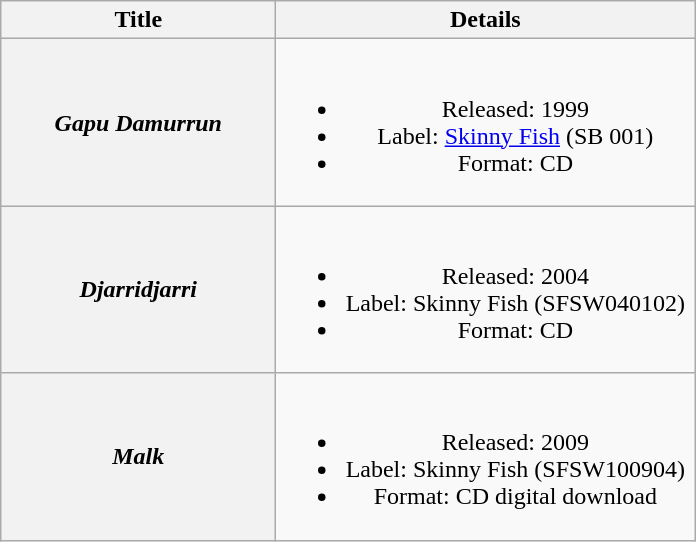<table class="wikitable plainrowheaders" style="text-align:center;" border="1">
<tr>
<th scope="col" style="width:11em;">Title</th>
<th scope="col" style="width:17em;">Details</th>
</tr>
<tr>
<th scope="row"><em>Gapu Damurrun</em></th>
<td><br><ul><li>Released: 1999</li><li>Label: <a href='#'>Skinny Fish</a> (SB 001)</li><li>Format: CD</li></ul></td>
</tr>
<tr>
<th scope="row"><em>Djarridjarri</em></th>
<td><br><ul><li>Released: 2004</li><li>Label: Skinny Fish (SFSW040102)</li><li>Format: CD</li></ul></td>
</tr>
<tr>
<th scope="row"><em>Malk</em></th>
<td><br><ul><li>Released: 2009</li><li>Label: Skinny Fish (SFSW100904)</li><li>Format: CD digital download</li></ul></td>
</tr>
</table>
